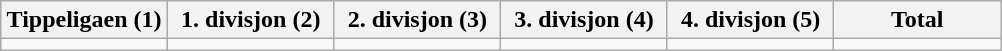<table class="wikitable">
<tr>
<th width="16.6%">Tippeligaen (1)</th>
<th width="16.6%">1. divisjon (2)</th>
<th width="16.6%">2. divisjon (3)</th>
<th width="16.6%">3. divisjon (4)</th>
<th width="16.6%">4. divisjon (5)</th>
<th width="16.6%">Total</th>
</tr>
<tr>
<td></td>
<td></td>
<td></td>
<td></td>
<td></td>
<td></td>
</tr>
</table>
